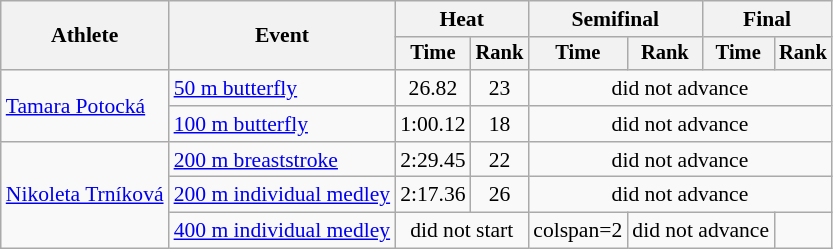<table class=wikitable style="font-size:90%">
<tr>
<th rowspan="2">Athlete</th>
<th rowspan="2">Event</th>
<th colspan="2">Heat</th>
<th colspan="2">Semifinal</th>
<th colspan="2">Final</th>
</tr>
<tr style="font-size:95%">
<th>Time</th>
<th>Rank</th>
<th>Time</th>
<th>Rank</th>
<th>Time</th>
<th>Rank</th>
</tr>
<tr style="text-align:center">
<td style="text-align:left" rowspan=2><a href='#'>Tamara Potocká</a></td>
<td style="text-align:left"><a href='#'>50 m butterfly</a></td>
<td>26.82</td>
<td>23</td>
<td colspan=4>did not advance</td>
</tr>
<tr style="text-align:center">
<td style="text-align:left"><a href='#'>100 m butterfly</a></td>
<td>1:00.12</td>
<td>18</td>
<td colspan=4>did not advance</td>
</tr>
<tr style="text-align:center">
<td style="text-align:left" rowspan=3><a href='#'>Nikoleta Trníková</a></td>
<td style="text-align:left"><a href='#'>200 m breaststroke</a></td>
<td>2:29.45</td>
<td>22</td>
<td colspan=4>did not advance</td>
</tr>
<tr style="text-align:center">
<td style="text-align:left"><a href='#'>200 m individual medley</a></td>
<td>2:17.36</td>
<td>26</td>
<td colspan=4>did not advance</td>
</tr>
<tr style="text-align:center">
<td style="text-align:left"><a href='#'>400 m individual medley</a></td>
<td colspan=2>did not start</td>
<td>colspan=2</td>
<td colspan=2>did not advance</td>
</tr>
</table>
